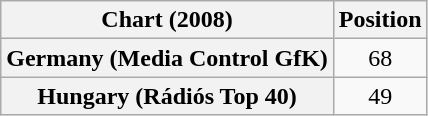<table class="wikitable sortable plainrowheaders" style="text-align:center;">
<tr>
<th scope="col">Chart (2008)</th>
<th scope="col">Position</th>
</tr>
<tr>
<th scope="row">Germany (Media Control GfK)</th>
<td>68</td>
</tr>
<tr>
<th scope="row">Hungary (Rádiós Top 40)</th>
<td>49</td>
</tr>
</table>
